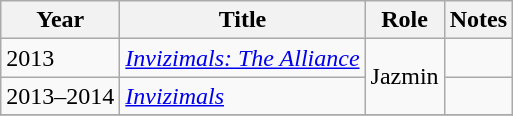<table class="wikitable sortable">
<tr>
<th>Year</th>
<th>Title</th>
<th>Role</th>
<th class="unsortable">Notes</th>
</tr>
<tr>
<td>2013</td>
<td><em><a href='#'>Invizimals: The Alliance</a></em></td>
<td rowspan="2">Jazmin</td>
<td></td>
</tr>
<tr>
<td>2013–2014</td>
<td><em><a href='#'>Invizimals</a></em></td>
<td></td>
</tr>
<tr>
</tr>
</table>
